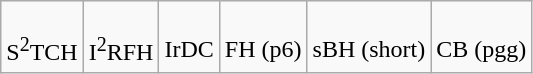<table class="wikitable">
<tr align="center">
<td><br>S<sup>2</sup>TCH</td>
<td><br>I<sup>2</sup>RFH</td>
<td><br>IrDC</td>
<td><br>FH (p6)</td>
<td><br>sBH (short)</td>
<td><br>CB (pgg)</td>
</tr>
</table>
